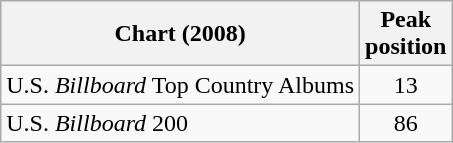<table class="wikitable">
<tr>
<th>Chart (2008)</th>
<th>Peak<br>position</th>
</tr>
<tr>
<td>U.S. <em>Billboard</em> Top Country Albums</td>
<td align="center">13</td>
</tr>
<tr>
<td>U.S. <em>Billboard</em> 200</td>
<td align="center">86</td>
</tr>
</table>
